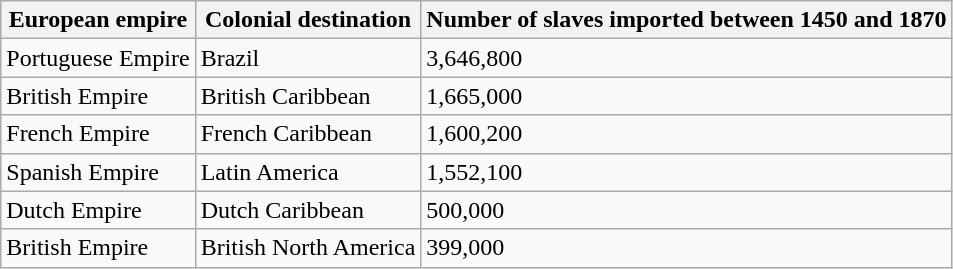<table class="wikitable">
<tr>
<th>European empire</th>
<th>Colonial destination</th>
<th>Number of slaves imported between 1450 and 1870</th>
</tr>
<tr>
<td>Portuguese Empire</td>
<td>Brazil</td>
<td>3,646,800</td>
</tr>
<tr>
<td>British Empire</td>
<td>British Caribbean</td>
<td>1,665,000</td>
</tr>
<tr>
<td>French Empire</td>
<td>French Caribbean</td>
<td>1,600,200</td>
</tr>
<tr>
<td>Spanish Empire</td>
<td>Latin America</td>
<td>1,552,100</td>
</tr>
<tr>
<td>Dutch Empire</td>
<td>Dutch Caribbean</td>
<td>500,000</td>
</tr>
<tr>
<td>British Empire</td>
<td>British North America</td>
<td>399,000</td>
</tr>
</table>
